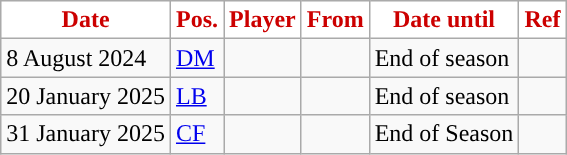<table class="wikitable plainrowheaders sortable">
<tr>
<th style="background:#ffffff;color:#cc0000;">Date</th>
<th style="background:#ffffff;color:#cc0000;">Pos.</th>
<th style="background:#ffffff;color:#cc0000;">Player</th>
<th style="background:#ffffff;color:#cc0000;">From</th>
<th style="background:#ffffff;color:#cc0000;">Date until</th>
<th style="background:#ffffff;color:#cc0000;">Ref</th>
</tr>
<tr>
<td>8 August 2024</td>
<td><a href='#'>DM</a></td>
<td></td>
<td></td>
<td>End of season</td>
<td></td>
</tr>
<tr>
<td>20 January 2025</td>
<td><a href='#'>LB</a></td>
<td></td>
<td></td>
<td>End of season</td>
<td></td>
</tr>
<tr>
<td>31 January 2025</td>
<td><a href='#'>CF</a></td>
<td></td>
<td></td>
<td>End of Season</td>
<td></td>
</tr>
</table>
